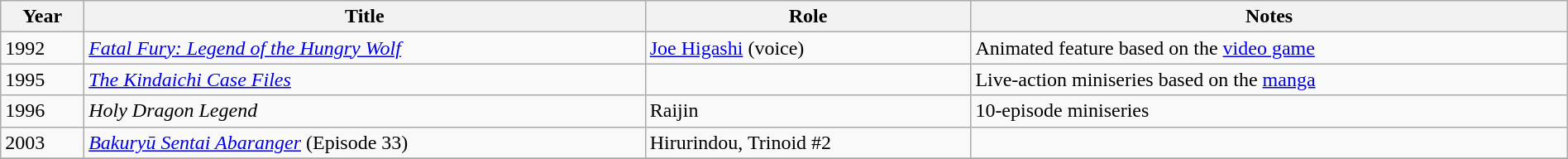<table class="wikitable" style="width:100%; text-align:;">
<tr>
<th>Year</th>
<th>Title</th>
<th>Role</th>
<th>Notes</th>
</tr>
<tr>
<td>1992</td>
<td><em><a href='#'>Fatal Fury: Legend of the Hungry Wolf</a></em></td>
<td><a href='#'>Joe Higashi</a> (voice)</td>
<td>Animated feature based on the <a href='#'>video game</a></td>
</tr>
<tr>
<td>1995</td>
<td><em><a href='#'>The Kindaichi Case Files</a></em></td>
<td></td>
<td>Live-action miniseries based on the <a href='#'>manga</a></td>
</tr>
<tr>
<td>1996</td>
<td><em>Holy Dragon Legend</em></td>
<td>Raijin</td>
<td>10-episode miniseries</td>
</tr>
<tr>
<td>2003</td>
<td><em><a href='#'>Bakuryū Sentai Abaranger</a></em> (Episode 33)</td>
<td>Hirurindou, Trinoid #2</td>
<td></td>
</tr>
<tr>
</tr>
</table>
